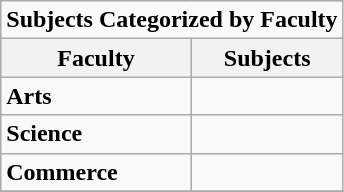<table class="wikitable sortable">
<tr>
<td colspan="2"><strong>Subjects Categorized by Faculty</strong></td>
</tr>
<tr>
<th>Faculty</th>
<th>Subjects</th>
</tr>
<tr>
<td><strong>Arts</strong></td>
<td></td>
</tr>
<tr>
<td><strong>Science</strong></td>
<td></td>
</tr>
<tr>
<td><strong>Commerce</strong></td>
<td></td>
</tr>
<tr>
</tr>
</table>
